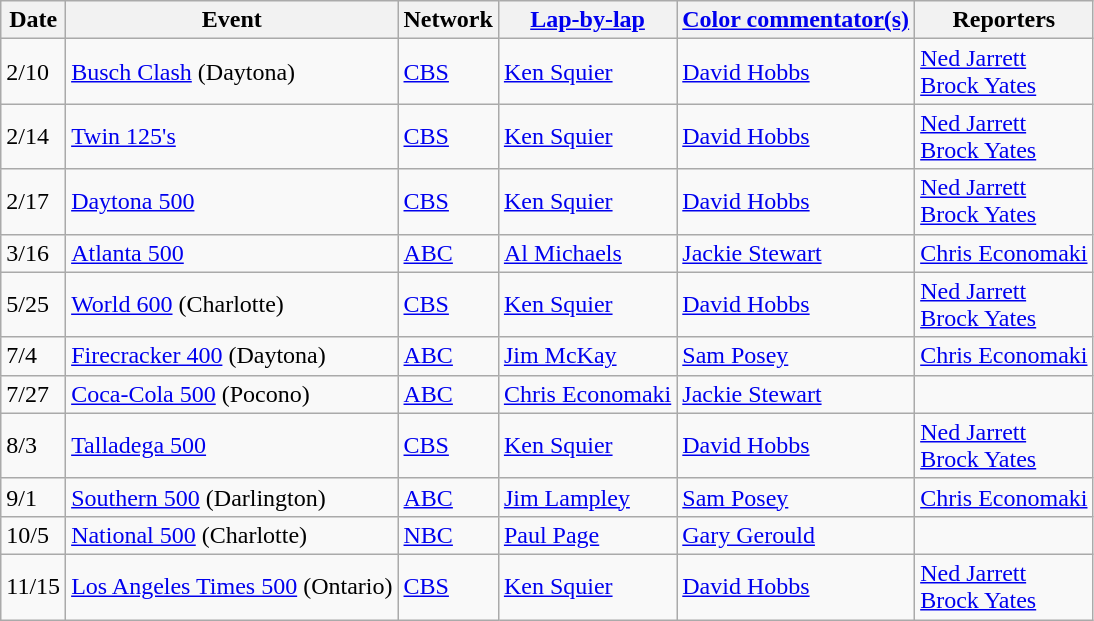<table class=wikitable>
<tr>
<th>Date</th>
<th>Event</th>
<th>Network</th>
<th><a href='#'>Lap-by-lap</a></th>
<th><a href='#'>Color commentator(s)</a></th>
<th>Reporters</th>
</tr>
<tr>
<td>2/10</td>
<td><a href='#'>Busch Clash</a> (Daytona)</td>
<td><a href='#'>CBS</a></td>
<td><a href='#'>Ken Squier</a></td>
<td><a href='#'>David Hobbs</a></td>
<td><a href='#'>Ned Jarrett</a> <br> <a href='#'>Brock Yates</a></td>
</tr>
<tr>
<td>2/14</td>
<td><a href='#'>Twin 125's</a></td>
<td><a href='#'>CBS</a></td>
<td><a href='#'>Ken Squier</a></td>
<td><a href='#'>David Hobbs</a></td>
<td><a href='#'>Ned Jarrett</a> <br> <a href='#'>Brock Yates</a></td>
</tr>
<tr>
<td>2/17</td>
<td><a href='#'>Daytona 500</a></td>
<td><a href='#'>CBS</a></td>
<td><a href='#'>Ken Squier</a></td>
<td><a href='#'>David Hobbs</a></td>
<td><a href='#'>Ned Jarrett</a> <br> <a href='#'>Brock Yates</a></td>
</tr>
<tr>
<td>3/16</td>
<td><a href='#'>Atlanta 500</a></td>
<td><a href='#'>ABC</a></td>
<td><a href='#'>Al Michaels</a></td>
<td><a href='#'>Jackie Stewart</a></td>
<td><a href='#'>Chris Economaki</a></td>
</tr>
<tr>
<td>5/25</td>
<td><a href='#'>World 600</a> (Charlotte)</td>
<td><a href='#'>CBS</a></td>
<td><a href='#'>Ken Squier</a></td>
<td><a href='#'>David Hobbs</a></td>
<td><a href='#'>Ned Jarrett</a> <br> <a href='#'>Brock Yates</a></td>
</tr>
<tr>
<td>7/4</td>
<td><a href='#'>Firecracker 400</a> (Daytona)</td>
<td><a href='#'>ABC</a></td>
<td><a href='#'>Jim McKay</a></td>
<td><a href='#'>Sam Posey</a></td>
<td><a href='#'>Chris Economaki</a></td>
</tr>
<tr>
<td>7/27</td>
<td><a href='#'>Coca-Cola 500</a> (Pocono)</td>
<td><a href='#'>ABC</a></td>
<td><a href='#'>Chris Economaki</a></td>
<td><a href='#'>Jackie Stewart</a></td>
<td></td>
</tr>
<tr>
<td>8/3</td>
<td><a href='#'>Talladega 500</a></td>
<td><a href='#'>CBS</a></td>
<td><a href='#'>Ken Squier</a></td>
<td><a href='#'>David Hobbs</a></td>
<td><a href='#'>Ned Jarrett</a> <br> <a href='#'>Brock Yates</a></td>
</tr>
<tr>
<td>9/1</td>
<td><a href='#'>Southern 500</a> (Darlington)</td>
<td><a href='#'>ABC</a></td>
<td><a href='#'>Jim Lampley</a></td>
<td><a href='#'>Sam Posey</a></td>
<td><a href='#'>Chris Economaki</a></td>
</tr>
<tr>
<td>10/5</td>
<td><a href='#'>National 500</a> (Charlotte)</td>
<td><a href='#'>NBC</a></td>
<td><a href='#'>Paul Page</a></td>
<td><a href='#'>Gary Gerould</a></td>
<td></td>
</tr>
<tr>
<td>11/15</td>
<td><a href='#'>Los Angeles Times 500</a> (Ontario)</td>
<td><a href='#'>CBS</a></td>
<td><a href='#'>Ken Squier</a></td>
<td><a href='#'>David Hobbs</a></td>
<td><a href='#'>Ned Jarrett</a> <br> <a href='#'>Brock Yates</a></td>
</tr>
</table>
